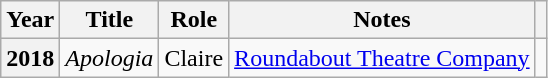<table class="wikitable sortable plainrowheaders">
<tr>
<th>Year</th>
<th>Title</th>
<th>Role</th>
<th class="unsortable">Notes</th>
<th class="unsortable"></th>
</tr>
<tr>
<th scope="row">2018</th>
<td><em>Apologia</em></td>
<td>Claire</td>
<td><a href='#'>Roundabout Theatre Company</a></td>
<td style="text-align:center;"></td>
</tr>
</table>
